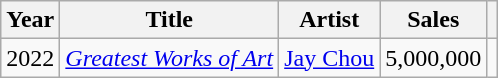<table class="wikitable sortable" style="text-align:center;">
<tr>
<th>Year</th>
<th>Title</th>
<th>Artist</th>
<th>Sales</th>
<th></th>
</tr>
<tr>
<td>2022</td>
<td style="text-align: left;"><em><a href='#'>Greatest Works of Art</a></em></td>
<td style="text-align: left;"><a href='#'>Jay Chou</a></td>
<td>5,000,000</td>
<td></td>
</tr>
</table>
